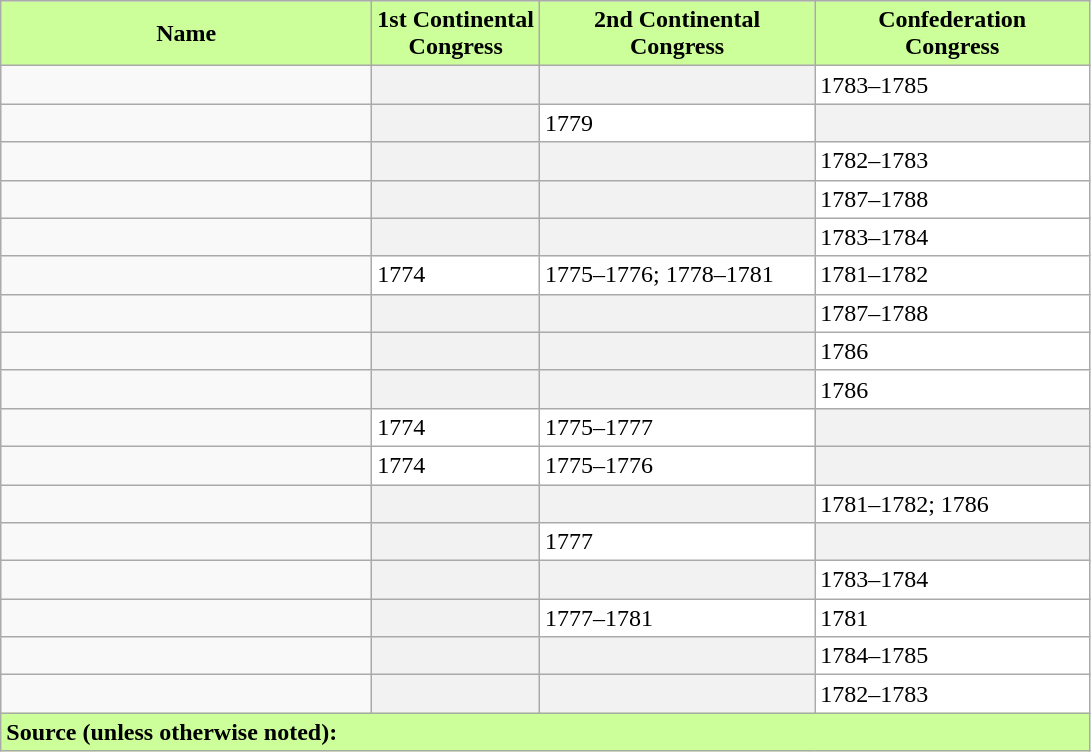<table class="wikitable sortable">
<tr>
<th style="background-color:#ccff99;">Name</th>
<th style="background-color:#ccff99;">1st Continental<br>Congress</th>
<th style="background-color:#ccff99;">2nd Continental<br>Congress</th>
<th style="background-color:#ccff99;">Confederation<br>Congress</th>
</tr>
<tr>
<td style="width:15em;"></td>
<td style="background:#f2f2f2;" data-sort-value="zed"></td>
<td style="width:11em; background:#f2f2f2;" data-sort-value="zed"></td>
<td style="width:11em; background:#ffffff;">1783–1785</td>
</tr>
<tr>
<td></td>
<td style="background:#f2f2f2;" data-sort-value="zed"></td>
<td style="background:#ffffff;">1779</td>
<td style="background:#f2f2f2;" data-sort-value="zed"></td>
</tr>
<tr>
<td></td>
<td style="background:#f2f2f2;" data-sort-value="zed"></td>
<td style="background:#f2f2f2;" data-sort-value="zed"></td>
<td style="background:#ffffff;">1782–1783</td>
</tr>
<tr>
<td></td>
<td style="background:#f2f2f2;" data-sort-value="zed"></td>
<td style="background:#f2f2f2;" data-sort-value="zed"></td>
<td style="background:#ffffff;">1787–1788</td>
</tr>
<tr>
<td></td>
<td style="background:#f2f2f2;" data-sort-value="zed"></td>
<td style="background:#f2f2f2;" data-sort-value="zed"></td>
<td style="background:#ffffff;">1783–1784</td>
</tr>
<tr>
<td></td>
<td style="background:#ffffff;">1774</td>
<td style="background:#ffffff;">1775–1776; 1778–1781</td>
<td style="background:#ffffff;">1781–1782</td>
</tr>
<tr>
<td></td>
<td style="background:#f2f2f2;" data-sort-value="zed"></td>
<td style="background:#f2f2f2;" data-sort-value="zed"></td>
<td style="background:#ffffff;">1787–1788</td>
</tr>
<tr>
<td></td>
<td style="background:#f2f2f2;" data-sort-value="zed"></td>
<td style="background:#f2f2f2;" data-sort-value="zed"></td>
<td style="background:#ffffff;">1786</td>
</tr>
<tr>
<td></td>
<td style="background:#f2f2f2;" data-sort-value="zed"></td>
<td style="background:#f2f2f2;" data-sort-value="zed"></td>
<td style="background:#ffffff;">1786</td>
</tr>
<tr>
<td></td>
<td style="background:#ffffff;">1774</td>
<td style="background:#ffffff;">1775–1777</td>
<td style="background:#f2f2f2;" data-sort-value="zed"></td>
</tr>
<tr>
<td></td>
<td style="background:#ffffff;">1774</td>
<td style="background:#ffffff;">1775–1776</td>
<td style="background:#f2f2f2;" data-sort-value="zed"></td>
</tr>
<tr>
<td></td>
<td style="background:#f2f2f2;" data-sort-value="zed"></td>
<td style="background:#f2f2f2;" data-sort-value="zed"></td>
<td style="background:#ffffff;">1781–1782; 1786</td>
</tr>
<tr>
<td></td>
<td style="background:#f2f2f2;" data-sort-value="zed"></td>
<td style="background:#ffffff;">1777</td>
<td style="background:#f2f2f2;" data-sort-value="zed"></td>
</tr>
<tr>
<td></td>
<td style="background:#f2f2f2;" data-sort-value="zed"></td>
<td style="background:#f2f2f2;" data-sort-value="zed"></td>
<td style="background:#ffffff;">1783–1784</td>
</tr>
<tr>
<td></td>
<td style="background:#f2f2f2;" data-sort-value="zed"></td>
<td style="background:#ffffff;">1777–1781</td>
<td style="background:#ffffff;">1781</td>
</tr>
<tr>
<td></td>
<td style="background:#f2f2f2;" data-sort-value="zed"></td>
<td style="background:#f2f2f2;" data-sort-value="zed"></td>
<td style="background:#ffffff;">1784–1785</td>
</tr>
<tr>
<td></td>
<td style="background:#f2f2f2;" data-sort-value="zed"></td>
<td style="background:#f2f2f2;" data-sort-value="zed"></td>
<td style="background:#ffffff;">1782–1783</td>
</tr>
<tr>
<th colspan=4 style="background:#ccff99; text-align:left">Source (unless otherwise noted):</th>
</tr>
</table>
